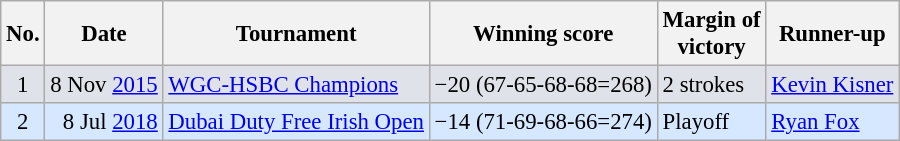<table class="wikitable" style="font-size:95%;">
<tr>
<th>No.</th>
<th>Date</th>
<th>Tournament</th>
<th>Winning score</th>
<th>Margin of<br>victory</th>
<th>Runner-up</th>
</tr>
<tr style="background:#dfe2e9;">
<td align=center>1</td>
<td align=right>8 Nov <a href='#'>2015</a></td>
<td><a href='#'>WGC-HSBC Champions</a></td>
<td>−20 (67-65-68-68=268)</td>
<td>2 strokes</td>
<td> <a href='#'>Kevin Kisner</a></td>
</tr>
<tr style="background:#D6E8FF;">
<td align=center>2</td>
<td align=right>8 Jul <a href='#'>2018</a></td>
<td><a href='#'>Dubai Duty Free Irish Open</a></td>
<td>−14 (71-69-68-66=274)</td>
<td>Playoff</td>
<td> <a href='#'>Ryan Fox</a></td>
</tr>
</table>
